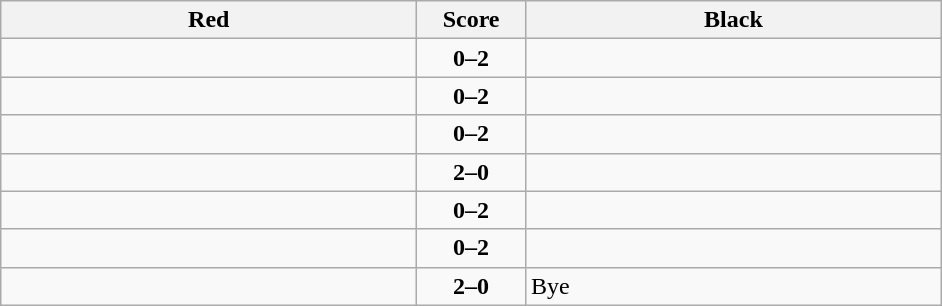<table class="wikitable" style="text-align: center;">
<tr>
<th align="right" width="270">Red</th>
<th width="65">Score</th>
<th align="left" width="270">Black</th>
</tr>
<tr>
<td align=left></td>
<td align=center><strong>0–2</strong></td>
<td align=left><strong></strong></td>
</tr>
<tr>
<td align=left></td>
<td align=center><strong>0–2</strong></td>
<td align=left><strong></strong></td>
</tr>
<tr>
<td align=left></td>
<td align=center><strong>0–2</strong></td>
<td align=left><strong></strong></td>
</tr>
<tr>
<td align=left><strong></strong></td>
<td align=center><strong>2–0</strong></td>
<td align=left></td>
</tr>
<tr>
<td align=left></td>
<td align=center><strong>0–2</strong></td>
<td align=left><strong></strong></td>
</tr>
<tr>
<td align=left></td>
<td align=center><strong>0–2</strong></td>
<td align=left><strong></strong></td>
</tr>
<tr>
<td align=left><strong></strong></td>
<td align=center><strong>2–0</strong></td>
<td align=left>Bye</td>
</tr>
</table>
